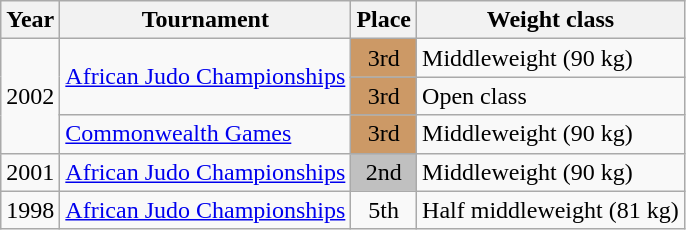<table class=wikitable>
<tr>
<th>Year</th>
<th>Tournament</th>
<th>Place</th>
<th>Weight class</th>
</tr>
<tr>
<td rowspan=3>2002</td>
<td rowspan=2><a href='#'>African Judo Championships</a></td>
<td bgcolor="cc9966" align="center">3rd</td>
<td>Middleweight (90 kg)</td>
</tr>
<tr>
<td bgcolor="cc9966" align="center">3rd</td>
<td>Open class</td>
</tr>
<tr>
<td><a href='#'>Commonwealth Games</a></td>
<td bgcolor="cc9966" align="center">3rd</td>
<td>Middleweight (90 kg)</td>
</tr>
<tr>
<td>2001</td>
<td><a href='#'>African Judo Championships</a></td>
<td bgcolor="silver" align="center">2nd</td>
<td>Middleweight (90 kg)</td>
</tr>
<tr>
<td>1998</td>
<td><a href='#'>African Judo Championships</a></td>
<td align="center">5th</td>
<td>Half middleweight (81 kg)</td>
</tr>
</table>
